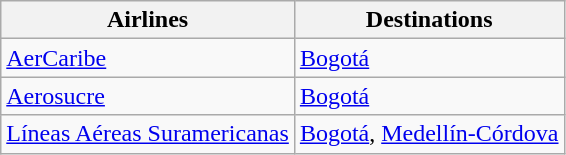<table class="wikitable">
<tr>
<th>Airlines</th>
<th>Destinations</th>
</tr>
<tr>
<td><a href='#'>AerCaribe</a></td>
<td><a href='#'>Bogotá</a></td>
</tr>
<tr>
<td><a href='#'>Aerosucre</a></td>
<td><a href='#'>Bogotá</a></td>
</tr>
<tr>
<td><a href='#'>Líneas Aéreas Suramericanas</a></td>
<td><a href='#'>Bogotá</a>, <a href='#'>Medellín-Córdova</a></td>
</tr>
</table>
